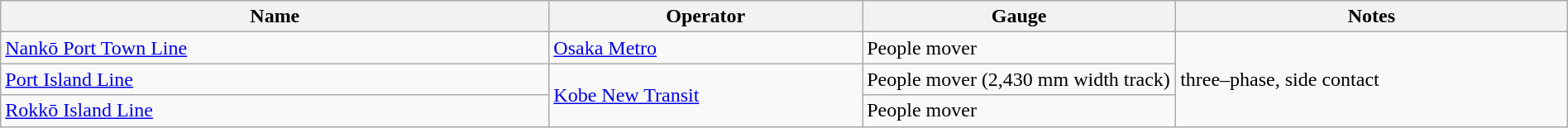<table class="wikitable" style="width:100%">
<tr>
<th style="width:35%">Name</th>
<th style="width:20%">Operator</th>
<th style="width:20%">Gauge</th>
<th style="width:35%">Notes</th>
</tr>
<tr>
<td><a href='#'>Nankō Port Town Line</a></td>
<td><a href='#'>Osaka Metro</a></td>
<td>People mover</td>
<td rowspan="3">three–phase, side contact</td>
</tr>
<tr>
<td><a href='#'>Port Island Line</a></td>
<td rowspan="2" 20><a href='#'>Kobe New Transit</a></td>
<td>People mover (2,430 mm width track)</td>
</tr>
<tr>
<td><a href='#'>Rokkō Island Line</a></td>
<td>People mover</td>
</tr>
</table>
